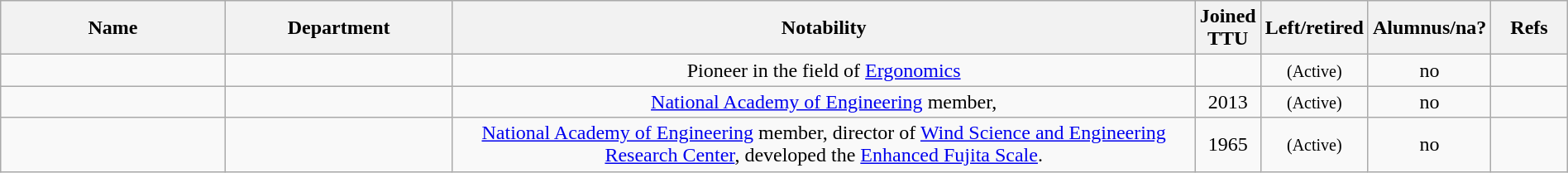<table class="wikitable sortable" style="width:100%">
<tr>
<th width="15%">Name</th>
<th width="15%">Department</th>
<th width="50%">Notability</th>
<th width="*">Joined TTU</th>
<th width="*">Left/retired</th>
<th width="*">Alumnus/na?</th>
<th width="5%" class="unsortable">Refs</th>
</tr>
<tr>
<td></td>
<td></td>
<td align="center">Pioneer in the field of <a href='#'>Ergonomics</a></td>
<td align="center"></td>
<td align="center"><small>(Active)</small></td>
<td align="center">no</td>
<td align="center"></td>
</tr>
<tr>
<td></td>
<td></td>
<td align="center"><a href='#'>National Academy of Engineering</a> member,</td>
<td align="center">2013</td>
<td align="center"><small>(Active)</small></td>
<td align="center">no</td>
<td align="center"></td>
</tr>
<tr>
<td></td>
<td></td>
<td align="center"><a href='#'>National Academy of Engineering</a> member, director of <a href='#'>Wind Science and Engineering Research Center</a>, developed the <a href='#'>Enhanced Fujita Scale</a>.</td>
<td align="center">1965</td>
<td align="center"><small>(Active)</small></td>
<td align="center">no</td>
<td align="center"></td>
</tr>
</table>
